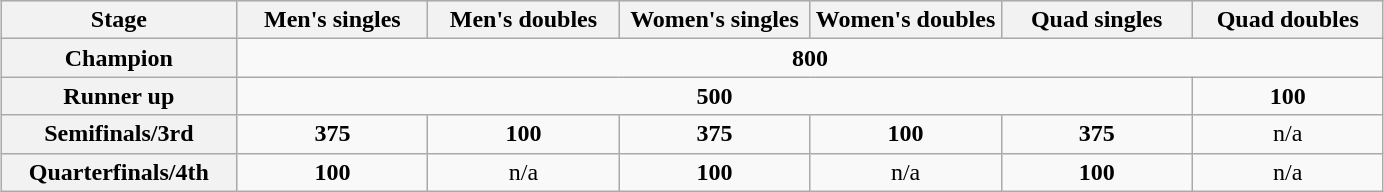<table class="wikitable" style="margin:1em auto;">
<tr style="background:#d1e4fd;">
<th style="width:150px;">Stage</th>
<th style="width:120px;">Men's singles</th>
<th style="width:120px;">Men's doubles</th>
<th style="width:120px;">Women's singles</th>
<th style="width:120px;">Women's doubles</th>
<th style="width:120px;">Quad singles</th>
<th style="width:120px;">Quad doubles</th>
</tr>
<tr style="text-align:center;">
<th>Champion</th>
<td colspan=6><strong>800</strong></td>
</tr>
<tr style="text-align:center;">
<th>Runner up</th>
<td colspan=5><strong>500</strong></td>
<td><strong>100</strong></td>
</tr>
<tr style="text-align:center;">
<th>Semifinals/3rd</th>
<td><strong>375</strong></td>
<td><strong>100</strong></td>
<td><strong>375</strong></td>
<td><strong>100</strong></td>
<td><strong>375</strong></td>
<td>n/a</td>
</tr>
<tr style="text-align:center;">
<th>Quarterfinals/4th</th>
<td><strong>100</strong></td>
<td>n/a</td>
<td><strong>100</strong></td>
<td>n/a</td>
<td><strong>100</strong></td>
<td>n/a</td>
</tr>
</table>
